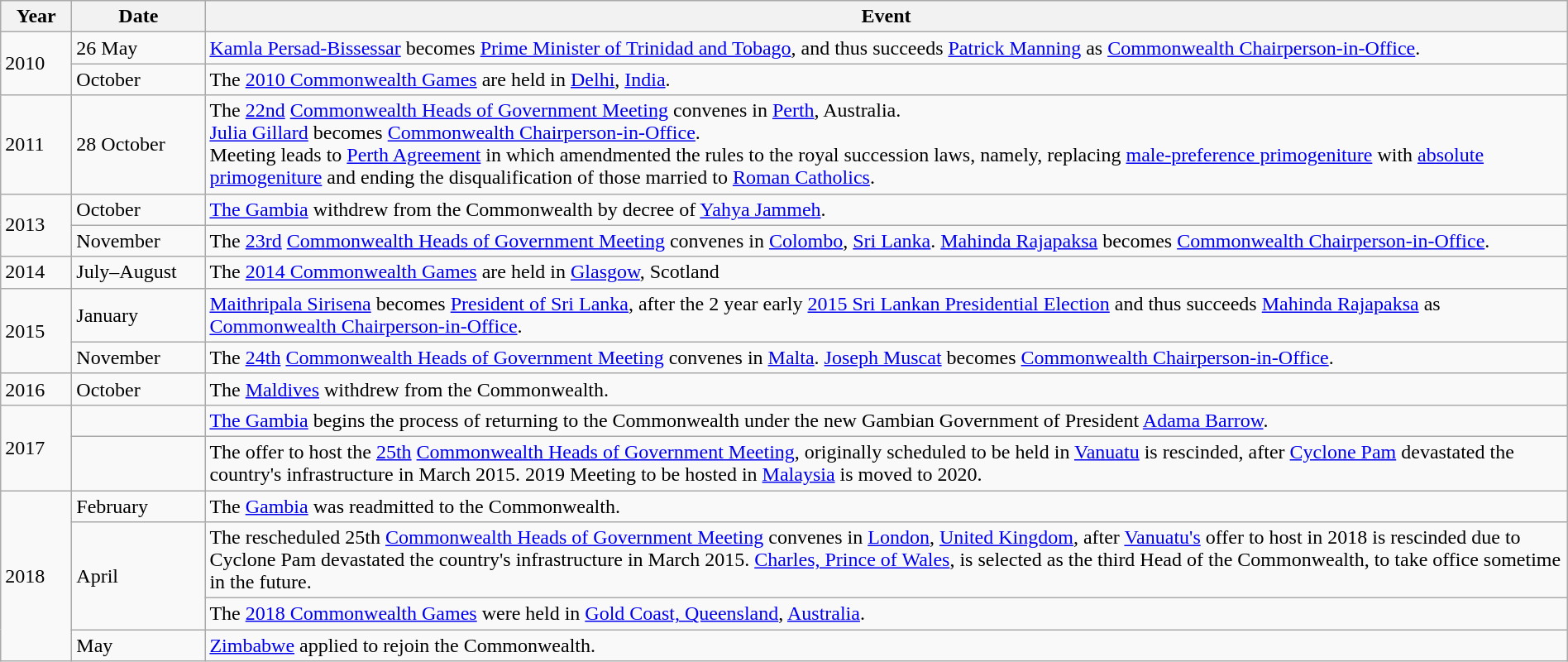<table class="wikitable" width="100%">
<tr>
<th width=50px>Year</th>
<th width=100px>Date</th>
<th>Event</th>
</tr>
<tr>
<td rowspan=2>2010</td>
<td>26 May</td>
<td><a href='#'>Kamla Persad-Bissessar</a> becomes <a href='#'>Prime Minister of Trinidad and Tobago</a>, and thus succeeds <a href='#'>Patrick Manning</a> as <a href='#'>Commonwealth Chairperson-in-Office</a>.</td>
</tr>
<tr>
<td>October</td>
<td>The <a href='#'>2010 Commonwealth Games</a> are held in <a href='#'>Delhi</a>, <a href='#'>India</a>.</td>
</tr>
<tr>
<td>2011</td>
<td>28 October</td>
<td>The <a href='#'>22nd</a> <a href='#'>Commonwealth Heads of Government Meeting</a> convenes in <a href='#'>Perth</a>, Australia.<br><a href='#'>Julia Gillard</a> becomes <a href='#'>Commonwealth Chairperson-in-Office</a>.<br>Meeting leads to <a href='#'>Perth Agreement</a> in which amendmented the rules to the royal succession laws, namely, replacing <a href='#'>male-preference primogeniture</a> with <a href='#'>absolute primogeniture</a> and ending the disqualification of those married to <a href='#'>Roman Catholics</a>.</td>
</tr>
<tr>
<td rowspan=2>2013</td>
<td>October</td>
<td><a href='#'>The Gambia</a> withdrew from the Commonwealth by decree of <a href='#'>Yahya Jammeh</a>.</td>
</tr>
<tr>
<td>November</td>
<td>The <a href='#'>23rd</a> <a href='#'>Commonwealth Heads of Government Meeting</a> convenes in <a href='#'>Colombo</a>, <a href='#'>Sri Lanka</a>. <a href='#'>Mahinda Rajapaksa</a> becomes <a href='#'>Commonwealth Chairperson-in-Office</a>.</td>
</tr>
<tr>
<td>2014</td>
<td>July–August</td>
<td>The <a href='#'>2014 Commonwealth Games</a> are held in <a href='#'>Glasgow</a>, Scotland</td>
</tr>
<tr>
<td rowspan=2>2015</td>
<td>January</td>
<td><a href='#'>Maithripala Sirisena</a> becomes <a href='#'>President of Sri Lanka</a>, after the 2 year early <a href='#'>2015 Sri Lankan Presidential Election</a> and thus succeeds <a href='#'>Mahinda Rajapaksa</a> as <a href='#'>Commonwealth Chairperson-in-Office</a>.</td>
</tr>
<tr>
<td>November</td>
<td>The <a href='#'>24th</a> <a href='#'>Commonwealth Heads of Government Meeting</a> convenes in <a href='#'>Malta</a>. <a href='#'>Joseph Muscat</a> becomes <a href='#'>Commonwealth Chairperson-in-Office</a>.</td>
</tr>
<tr>
<td>2016</td>
<td>October</td>
<td>The <a href='#'>Maldives</a> withdrew from the Commonwealth.</td>
</tr>
<tr>
<td rowspan=2>2017</td>
<td></td>
<td><a href='#'>The Gambia</a> begins the process of returning to the Commonwealth under the new Gambian Government of President <a href='#'>Adama Barrow</a>.</td>
</tr>
<tr>
<td></td>
<td>The offer to host the <a href='#'>25th</a> <a href='#'>Commonwealth Heads of Government Meeting</a>, originally scheduled to be held in <a href='#'>Vanuatu</a> is rescinded, after <a href='#'>Cyclone Pam</a> devastated the country's infrastructure in March 2015. 2019 Meeting to be hosted in <a href='#'>Malaysia</a> is moved to 2020.</td>
</tr>
<tr>
<td rowspan=4>2018</td>
<td>February</td>
<td>The <a href='#'>Gambia</a> was readmitted to the Commonwealth.</td>
</tr>
<tr>
<td rowspan=2>April</td>
<td>The rescheduled 25th <a href='#'>Commonwealth Heads of Government Meeting</a> convenes in <a href='#'>London</a>, <a href='#'>United Kingdom</a>, after <a href='#'>Vanuatu's</a> offer to host in 2018 is rescinded due to Cyclone Pam devastated the country's infrastructure in March 2015. <a href='#'>Charles, Prince of Wales</a>, is selected as the third Head of the Commonwealth, to take office sometime in the future.</td>
</tr>
<tr>
<td>The <a href='#'>2018 Commonwealth Games</a> were held in <a href='#'>Gold Coast, Queensland</a>, <a href='#'>Australia</a>.</td>
</tr>
<tr>
<td>May</td>
<td><a href='#'>Zimbabwe</a> applied to rejoin the Commonwealth.</td>
</tr>
</table>
